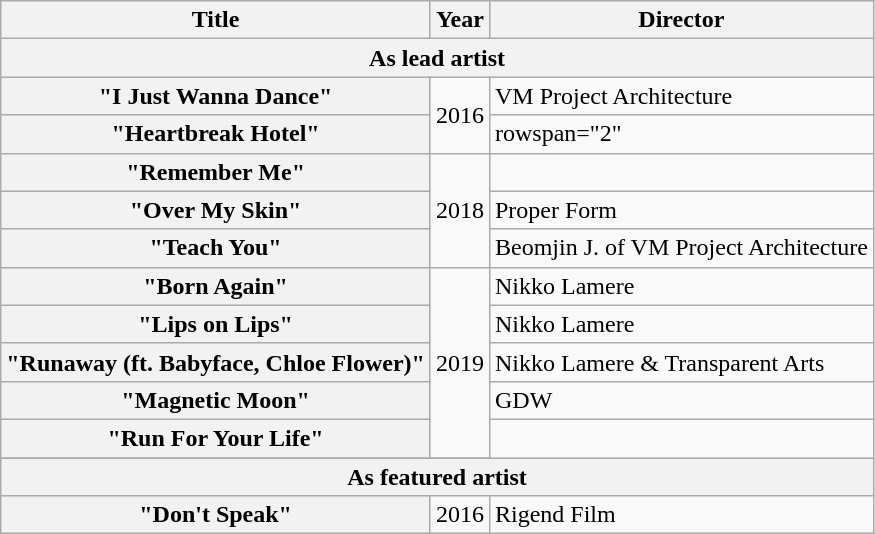<table class="wikitable plainrowheaders">
<tr>
<th>Title</th>
<th>Year</th>
<th>Director</th>
</tr>
<tr>
<th colspan=3>As lead artist</th>
</tr>
<tr>
<th scope=row>"I Just Wanna Dance"</th>
<td rowspan="2">2016</td>
<td>VM Project Architecture</td>
</tr>
<tr>
<th scope=row>"Heartbreak Hotel"<br></th>
<td>rowspan="2" </td>
</tr>
<tr>
<th scope=row>"Remember Me"</th>
<td rowspan="3">2018</td>
</tr>
<tr>
<th scope=row>"Over My Skin"</th>
<td>Proper Form</td>
</tr>
<tr>
<th scope=row>"Teach You"</th>
<td>Beomjin J. of VM Project Architecture</td>
</tr>
<tr>
<th scope=row>"Born Again"</th>
<td rowspan="5">2019</td>
<td>Nikko Lamere</td>
</tr>
<tr>
<th scope=row>"Lips on Lips"</th>
<td>Nikko Lamere</td>
</tr>
<tr>
<th scope=row>"Runaway (ft. Babyface, Chloe Flower)"</th>
<td>Nikko Lamere & Transparent Arts</td>
</tr>
<tr>
<th scope=row>"Magnetic Moon"</th>
<td>GDW</td>
</tr>
<tr>
<th scope=row>"Run For Your Life"</th>
</tr>
<tr>
</tr>
<tr>
<th colspan=3>As featured artist</th>
</tr>
<tr>
<th scope=row>"Don't Speak"<br></th>
<td>2016</td>
<td>Rigend Film</td>
</tr>
</table>
